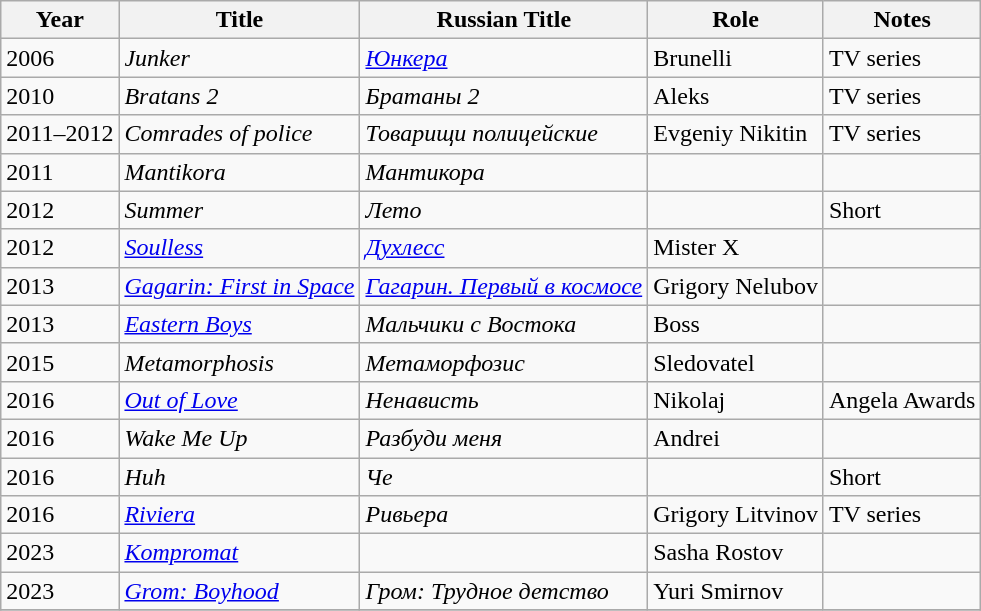<table class="wikitable sortable">
<tr>
<th>Year</th>
<th>Title</th>
<th>Russian Title</th>
<th>Role</th>
<th>Notes</th>
</tr>
<tr>
<td>2006</td>
<td><em>Junker</em></td>
<td><em><a href='#'>Юнкера</a></em></td>
<td>Brunelli</td>
<td>TV series</td>
</tr>
<tr>
<td>2010</td>
<td><em>Bratans 2</em></td>
<td><em>Братаны 2</em></td>
<td>Aleks</td>
<td>TV series</td>
</tr>
<tr>
<td>2011–2012</td>
<td><em>Comrades of police</em></td>
<td><em>Товарищи полицейские</em></td>
<td>Evgeniy Nikitin</td>
<td>TV series</td>
</tr>
<tr>
<td>2011</td>
<td><em>Mantikora</em></td>
<td><em>Мантикора</em></td>
<td></td>
<td></td>
</tr>
<tr>
<td>2012</td>
<td><em>Summer</em></td>
<td><em>Лето</em></td>
<td></td>
<td>Short</td>
</tr>
<tr>
<td>2012</td>
<td><em><a href='#'>Soulless</a></em></td>
<td><em><a href='#'>Духлесс</a></em></td>
<td>Mister X</td>
<td></td>
</tr>
<tr>
<td>2013</td>
<td><em><a href='#'>Gagarin: First in Space</a></em></td>
<td><em><a href='#'>Гагарин. Первый в космосе</a></em></td>
<td>Grigory Nelubov</td>
<td></td>
</tr>
<tr>
<td>2013</td>
<td><em><a href='#'>Eastern Boys</a></em></td>
<td><em>Мальчики с Востока</em></td>
<td>Boss</td>
<td></td>
</tr>
<tr>
<td>2015</td>
<td><em>Metamorphosis</em></td>
<td><em>Метаморфозис</em></td>
<td>Sledovatel</td>
<td></td>
</tr>
<tr>
<td>2016</td>
<td><em><a href='#'>Out of Love</a></em></td>
<td><em>Ненависть</em></td>
<td>Nikolaj</td>
<td>Angela Awards</td>
</tr>
<tr>
<td>2016</td>
<td><em>Wake Me Up</em></td>
<td><em>Разбуди меня</em></td>
<td>Andrei</td>
<td></td>
</tr>
<tr>
<td>2016</td>
<td><em>Huh</em></td>
<td><em>Че</em></td>
<td></td>
<td>Short</td>
</tr>
<tr>
<td>2016</td>
<td><em><a href='#'>Riviera</a></em></td>
<td><em>Ривьера</em></td>
<td>Grigory Litvinov</td>
<td>TV series</td>
</tr>
<tr>
<td>2023</td>
<td><em><a href='#'>Kompromat</a></em></td>
<td></td>
<td>Sasha Rostov</td>
<td></td>
</tr>
<tr>
<td>2023</td>
<td><em><a href='#'>Grom: Boyhood</a></em></td>
<td><em>Гром: Трудное детство</em></td>
<td>Yuri Smirnov</td>
<td></td>
</tr>
<tr>
</tr>
</table>
